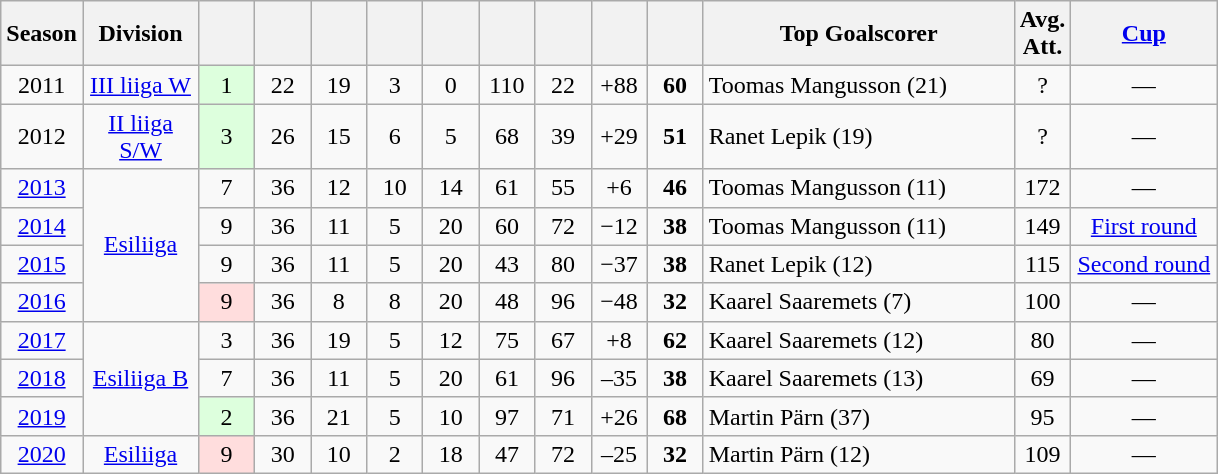<table class="wikitable collapsible">
<tr>
<th>Season</th>
<th width=70px>Division</th>
<th width=30px></th>
<th width=30px></th>
<th width=30px></th>
<th width=30px></th>
<th width=30px></th>
<th width=30px></th>
<th width=30px></th>
<th width=30px></th>
<th width=30px></th>
<th width=200px>Top Goalscorer</th>
<th width=30px>Avg. Att.</th>
<th width=90px><a href='#'>Cup</a></th>
</tr>
<tr align=center>
<td>2011</td>
<td><a href='#'>III liiga W</a></td>
<td style="background:#DDFFDD;">1</td>
<td>22</td>
<td>19</td>
<td>3</td>
<td>0</td>
<td>110</td>
<td>22</td>
<td>+88</td>
<td><strong>60</strong></td>
<td align=left> Toomas Mangusson (21)</td>
<td>?</td>
<td>—</td>
</tr>
<tr align=center>
<td>2012</td>
<td><a href='#'>II liiga S/W</a></td>
<td style="background:#DDFFDD;">3</td>
<td>26</td>
<td>15</td>
<td>6</td>
<td>5</td>
<td>68</td>
<td>39</td>
<td>+29</td>
<td><strong>51</strong></td>
<td align=left> Ranet Lepik (19)</td>
<td>?</td>
<td>—</td>
</tr>
<tr align=center>
<td><a href='#'>2013</a></td>
<td rowspan=4><a href='#'>Esiliiga</a></td>
<td>7</td>
<td>36</td>
<td>12</td>
<td>10</td>
<td>14</td>
<td>61</td>
<td>55</td>
<td>+6</td>
<td><strong>46</strong></td>
<td align=left> Toomas Mangusson (11)</td>
<td>172</td>
<td>—</td>
</tr>
<tr align=center>
<td><a href='#'>2014</a></td>
<td>9</td>
<td>36</td>
<td>11</td>
<td>5</td>
<td>20</td>
<td>60</td>
<td>72</td>
<td>−12</td>
<td><strong>38</strong></td>
<td align=left> Toomas Mangusson (11)</td>
<td>149</td>
<td><a href='#'>First round</a></td>
</tr>
<tr align=center>
<td><a href='#'>2015</a></td>
<td>9</td>
<td>36</td>
<td>11</td>
<td>5</td>
<td>20</td>
<td>43</td>
<td>80</td>
<td>−37</td>
<td><strong>38</strong></td>
<td align=left> Ranet Lepik (12)</td>
<td>115</td>
<td><a href='#'>Second round</a></td>
</tr>
<tr align=center>
<td><a href='#'>2016</a></td>
<td style="background:#FFDDDD;">9</td>
<td>36</td>
<td>8</td>
<td>8</td>
<td>20</td>
<td>48</td>
<td>96</td>
<td>−48</td>
<td><strong>32</strong></td>
<td align=left> Kaarel Saaremets (7)</td>
<td>100</td>
<td>—</td>
</tr>
<tr align=center>
<td><a href='#'>2017</a></td>
<td rowspan=3><a href='#'>Esiliiga B</a></td>
<td>3</td>
<td>36</td>
<td>19</td>
<td>5</td>
<td>12</td>
<td>75</td>
<td>67</td>
<td>+8</td>
<td><strong>62</strong></td>
<td align=left> Kaarel Saaremets (12)</td>
<td>80</td>
<td>—</td>
</tr>
<tr align=center>
<td><a href='#'>2018</a></td>
<td>7</td>
<td>36</td>
<td>11</td>
<td>5</td>
<td>20</td>
<td>61</td>
<td>96</td>
<td>–35</td>
<td><strong>38</strong></td>
<td align=left> Kaarel Saaremets (13)</td>
<td>69</td>
<td>—</td>
</tr>
<tr align=center>
<td><a href='#'>2019</a></td>
<td style="background:#DDFFDD;">2</td>
<td>36</td>
<td>21</td>
<td>5</td>
<td>10</td>
<td>97</td>
<td>71</td>
<td>+26</td>
<td><strong>68</strong></td>
<td align=left> Martin Pärn (37)</td>
<td>95</td>
<td>—</td>
</tr>
<tr align=center>
<td><a href='#'>2020</a></td>
<td><a href='#'>Esiliiga</a></td>
<td style="background:#FFDDDD;">9</td>
<td>30</td>
<td>10</td>
<td>2</td>
<td>18</td>
<td>47</td>
<td>72</td>
<td>–25</td>
<td><strong>32</strong></td>
<td align=left> Martin Pärn (12)</td>
<td>109</td>
<td>—</td>
</tr>
</table>
